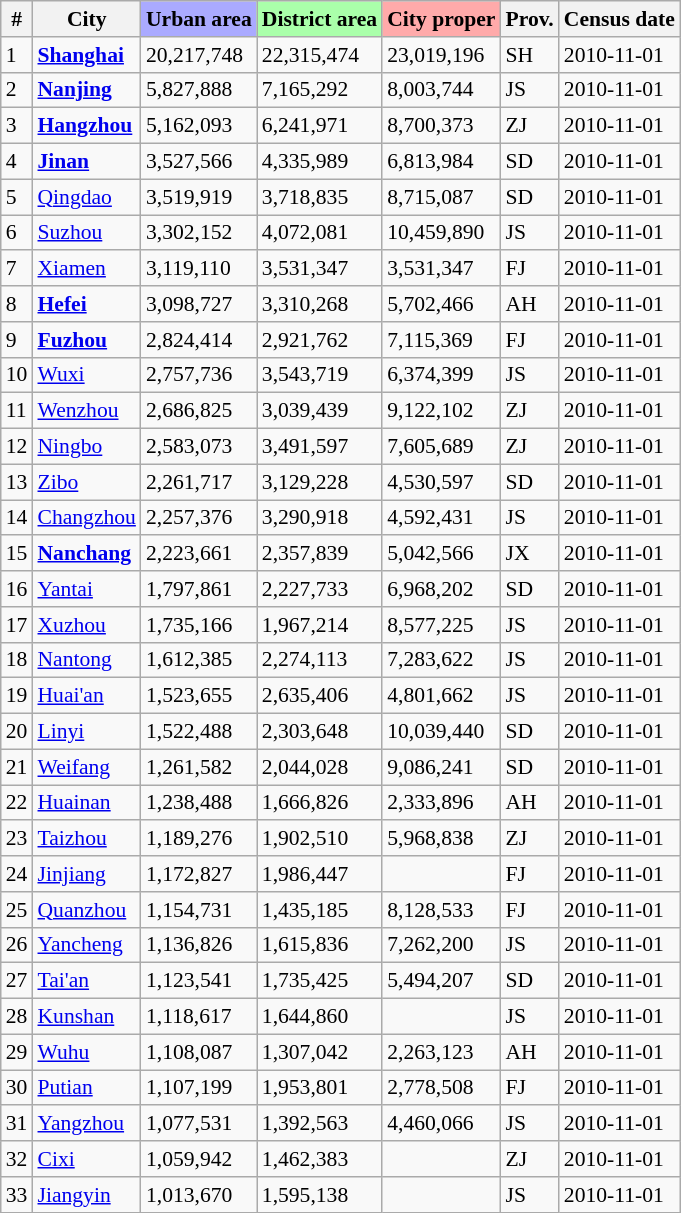<table class="wikitable sortable" style="font-size:90%;">
<tr>
<th>#</th>
<th>City</th>
<th style ="background-color: #aaaaff;">Urban area</th>
<th style ="background-color: #aaffaa;">District area</th>
<th style ="background-color: #ffaaaa;">City proper</th>
<th>Prov.</th>
<th>Census date</th>
</tr>
<tr>
<td>1</td>
<td><strong><a href='#'>Shanghai</a></strong></td>
<td>20,217,748</td>
<td>22,315,474</td>
<td>23,019,196</td>
<td>SH</td>
<td>2010-11-01</td>
</tr>
<tr>
<td>2</td>
<td><strong><a href='#'>Nanjing</a></strong></td>
<td>5,827,888</td>
<td>7,165,292</td>
<td>8,003,744</td>
<td>JS</td>
<td>2010-11-01</td>
</tr>
<tr>
<td>3</td>
<td><strong><a href='#'>Hangzhou</a></strong></td>
<td>5,162,093</td>
<td>6,241,971</td>
<td>8,700,373</td>
<td>ZJ</td>
<td>2010-11-01</td>
</tr>
<tr>
<td>4</td>
<td><strong><a href='#'>Jinan</a></strong></td>
<td>3,527,566</td>
<td>4,335,989</td>
<td>6,813,984</td>
<td>SD</td>
<td>2010-11-01</td>
</tr>
<tr>
<td>5</td>
<td><a href='#'>Qingdao</a></td>
<td>3,519,919</td>
<td>3,718,835</td>
<td>8,715,087</td>
<td>SD</td>
<td>2010-11-01</td>
</tr>
<tr>
<td>6</td>
<td><a href='#'>Suzhou</a></td>
<td>3,302,152</td>
<td>4,072,081</td>
<td>10,459,890</td>
<td>JS</td>
<td>2010-11-01</td>
</tr>
<tr>
<td>7</td>
<td><a href='#'>Xiamen</a></td>
<td>3,119,110</td>
<td>3,531,347</td>
<td>3,531,347</td>
<td>FJ</td>
<td>2010-11-01</td>
</tr>
<tr>
<td>8</td>
<td><strong><a href='#'>Hefei</a></strong></td>
<td>3,098,727</td>
<td>3,310,268</td>
<td>5,702,466</td>
<td>AH</td>
<td>2010-11-01</td>
</tr>
<tr>
<td>9</td>
<td><strong><a href='#'>Fuzhou</a></strong></td>
<td>2,824,414</td>
<td>2,921,762</td>
<td>7,115,369</td>
<td>FJ</td>
<td>2010-11-01</td>
</tr>
<tr>
<td>10</td>
<td><a href='#'>Wuxi</a></td>
<td>2,757,736</td>
<td>3,543,719</td>
<td>6,374,399</td>
<td>JS</td>
<td>2010-11-01</td>
</tr>
<tr>
<td>11</td>
<td><a href='#'>Wenzhou</a></td>
<td>2,686,825</td>
<td>3,039,439</td>
<td>9,122,102</td>
<td>ZJ</td>
<td>2010-11-01</td>
</tr>
<tr>
<td>12</td>
<td><a href='#'>Ningbo</a></td>
<td>2,583,073</td>
<td>3,491,597</td>
<td>7,605,689</td>
<td>ZJ</td>
<td>2010-11-01</td>
</tr>
<tr>
<td>13</td>
<td><a href='#'>Zibo</a></td>
<td>2,261,717</td>
<td>3,129,228</td>
<td>4,530,597</td>
<td>SD</td>
<td>2010-11-01</td>
</tr>
<tr>
<td>14</td>
<td><a href='#'>Changzhou</a></td>
<td>2,257,376</td>
<td>3,290,918</td>
<td>4,592,431</td>
<td>JS</td>
<td>2010-11-01</td>
</tr>
<tr>
<td>15</td>
<td><strong><a href='#'>Nanchang</a></strong></td>
<td>2,223,661</td>
<td>2,357,839</td>
<td>5,042,566</td>
<td>JX</td>
<td>2010-11-01</td>
</tr>
<tr>
<td>16</td>
<td><a href='#'>Yantai</a></td>
<td>1,797,861</td>
<td>2,227,733</td>
<td>6,968,202</td>
<td>SD</td>
<td>2010-11-01</td>
</tr>
<tr>
<td>17</td>
<td><a href='#'>Xuzhou</a></td>
<td>1,735,166</td>
<td>1,967,214</td>
<td>8,577,225</td>
<td>JS</td>
<td>2010-11-01</td>
</tr>
<tr>
<td>18</td>
<td><a href='#'>Nantong</a></td>
<td>1,612,385</td>
<td>2,274,113</td>
<td>7,283,622</td>
<td>JS</td>
<td>2010-11-01</td>
</tr>
<tr>
<td>19</td>
<td><a href='#'>Huai'an</a></td>
<td>1,523,655</td>
<td>2,635,406</td>
<td>4,801,662</td>
<td>JS</td>
<td>2010-11-01</td>
</tr>
<tr>
<td>20</td>
<td><a href='#'>Linyi</a></td>
<td>1,522,488</td>
<td>2,303,648</td>
<td>10,039,440</td>
<td>SD</td>
<td>2010-11-01</td>
</tr>
<tr>
<td>21</td>
<td><a href='#'>Weifang</a></td>
<td>1,261,582</td>
<td>2,044,028</td>
<td>9,086,241</td>
<td>SD</td>
<td>2010-11-01</td>
</tr>
<tr>
<td>22</td>
<td><a href='#'>Huainan</a></td>
<td>1,238,488</td>
<td>1,666,826</td>
<td>2,333,896</td>
<td>AH</td>
<td>2010-11-01</td>
</tr>
<tr>
<td>23</td>
<td><a href='#'>Taizhou</a></td>
<td>1,189,276</td>
<td>1,902,510</td>
<td>5,968,838</td>
<td>ZJ</td>
<td>2010-11-01</td>
</tr>
<tr>
<td>24</td>
<td><a href='#'>Jinjiang</a></td>
<td>1,172,827</td>
<td>1,986,447</td>
<td></td>
<td>FJ</td>
<td>2010-11-01</td>
</tr>
<tr>
<td>25</td>
<td><a href='#'>Quanzhou</a></td>
<td>1,154,731</td>
<td>1,435,185</td>
<td>8,128,533</td>
<td>FJ</td>
<td>2010-11-01</td>
</tr>
<tr>
<td>26</td>
<td><a href='#'>Yancheng</a></td>
<td>1,136,826</td>
<td>1,615,836</td>
<td>7,262,200</td>
<td>JS</td>
<td>2010-11-01</td>
</tr>
<tr>
<td>27</td>
<td><a href='#'>Tai'an</a></td>
<td>1,123,541</td>
<td>1,735,425</td>
<td>5,494,207</td>
<td>SD</td>
<td>2010-11-01</td>
</tr>
<tr>
<td>28</td>
<td><a href='#'>Kunshan</a></td>
<td>1,118,617</td>
<td>1,644,860</td>
<td></td>
<td>JS</td>
<td>2010-11-01</td>
</tr>
<tr>
<td>29</td>
<td><a href='#'>Wuhu</a></td>
<td>1,108,087</td>
<td>1,307,042</td>
<td>2,263,123</td>
<td>AH</td>
<td>2010-11-01</td>
</tr>
<tr>
<td>30</td>
<td><a href='#'>Putian</a></td>
<td>1,107,199</td>
<td>1,953,801</td>
<td>2,778,508</td>
<td>FJ</td>
<td>2010-11-01</td>
</tr>
<tr>
<td>31</td>
<td><a href='#'>Yangzhou</a></td>
<td>1,077,531</td>
<td>1,392,563</td>
<td>4,460,066</td>
<td>JS</td>
<td>2010-11-01</td>
</tr>
<tr>
<td>32</td>
<td><a href='#'>Cixi</a></td>
<td>1,059,942</td>
<td>1,462,383</td>
<td></td>
<td>ZJ</td>
<td>2010-11-01</td>
</tr>
<tr>
<td>33</td>
<td><a href='#'>Jiangyin</a></td>
<td>1,013,670</td>
<td>1,595,138</td>
<td></td>
<td>JS</td>
<td>2010-11-01</td>
</tr>
</table>
